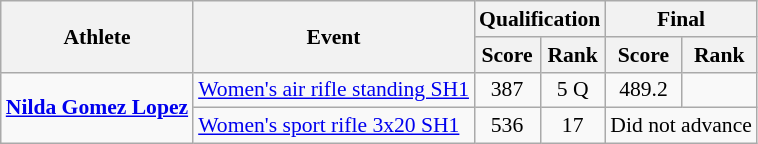<table class=wikitable style="font-size:90%">
<tr>
<th rowspan="2">Athlete</th>
<th rowspan="2">Event</th>
<th colspan="2">Qualification</th>
<th colspan="2">Final</th>
</tr>
<tr>
<th>Score</th>
<th>Rank</th>
<th>Score</th>
<th>Rank</th>
</tr>
<tr>
<td rowspan="2"><strong><a href='#'>Nilda Gomez Lopez</a></strong></td>
<td><a href='#'>Women's air rifle standing SH1</a></td>
<td align="center">387</td>
<td align="center">5 Q</td>
<td align="center">489.2</td>
<td align="center"></td>
</tr>
<tr>
<td><a href='#'>Women's sport rifle 3x20 SH1</a></td>
<td align="center">536</td>
<td align="center">17</td>
<td align="center" colspan="2">Did not advance</td>
</tr>
</table>
